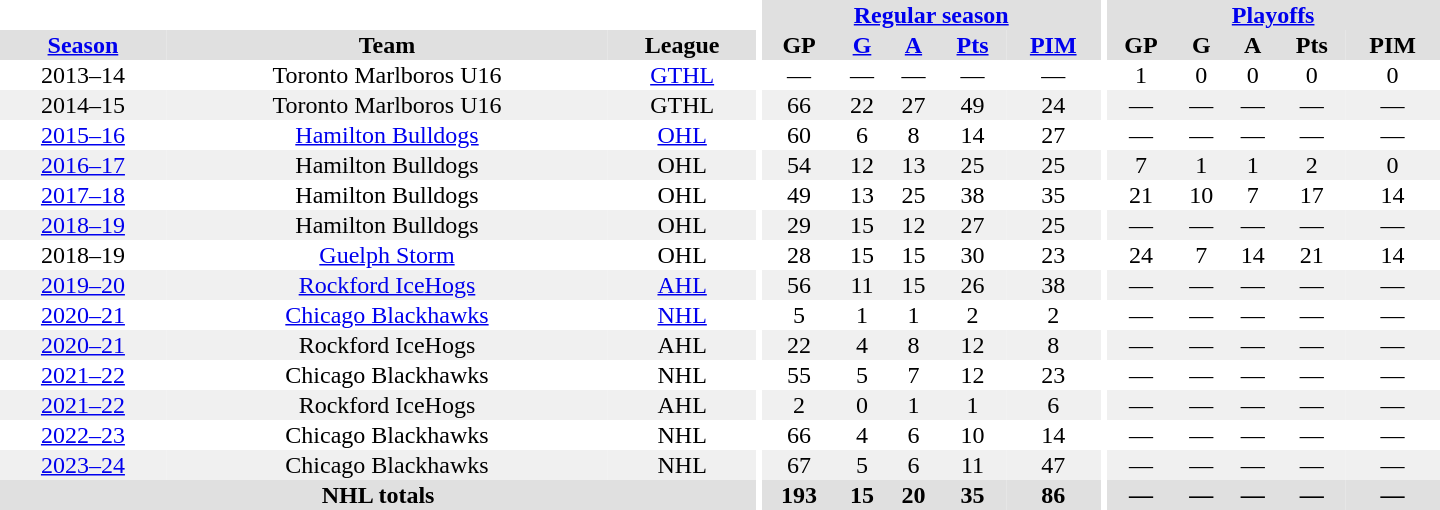<table border="0" cellpadding="1" cellspacing="0" style="text-align:center; width:60em">
<tr bgcolor="#e0e0e0">
<th colspan="3" bgcolor="#ffffff"></th>
<th rowspan="100" bgcolor="#ffffff"></th>
<th colspan="5"><a href='#'>Regular season</a></th>
<th rowspan="100" bgcolor="#ffffff"></th>
<th colspan="5"><a href='#'>Playoffs</a></th>
</tr>
<tr bgcolor="#e0e0e0">
<th><a href='#'>Season</a></th>
<th>Team</th>
<th>League</th>
<th>GP</th>
<th><a href='#'>G</a></th>
<th><a href='#'>A</a></th>
<th><a href='#'>Pts</a></th>
<th><a href='#'>PIM</a></th>
<th>GP</th>
<th>G</th>
<th>A</th>
<th>Pts</th>
<th>PIM</th>
</tr>
<tr>
<td>2013–14</td>
<td>Toronto Marlboros U16</td>
<td><a href='#'>GTHL</a></td>
<td>—</td>
<td>—</td>
<td>—</td>
<td>—</td>
<td>—</td>
<td>1</td>
<td>0</td>
<td>0</td>
<td>0</td>
<td>0</td>
</tr>
<tr bgcolor="#f0f0f0">
<td>2014–15</td>
<td>Toronto Marlboros U16</td>
<td>GTHL</td>
<td>66</td>
<td>22</td>
<td>27</td>
<td>49</td>
<td>24</td>
<td>—</td>
<td>—</td>
<td>—</td>
<td>—</td>
<td>—</td>
</tr>
<tr>
<td><a href='#'>2015–16</a></td>
<td><a href='#'>Hamilton Bulldogs</a></td>
<td><a href='#'>OHL</a></td>
<td>60</td>
<td>6</td>
<td>8</td>
<td>14</td>
<td>27</td>
<td>—</td>
<td>—</td>
<td>—</td>
<td>—</td>
<td>—</td>
</tr>
<tr bgcolor="#f0f0f0">
<td><a href='#'>2016–17</a></td>
<td>Hamilton Bulldogs</td>
<td>OHL</td>
<td>54</td>
<td>12</td>
<td>13</td>
<td>25</td>
<td>25</td>
<td>7</td>
<td>1</td>
<td>1</td>
<td>2</td>
<td>0</td>
</tr>
<tr>
<td><a href='#'>2017–18</a></td>
<td>Hamilton Bulldogs</td>
<td>OHL</td>
<td>49</td>
<td>13</td>
<td>25</td>
<td>38</td>
<td>35</td>
<td>21</td>
<td>10</td>
<td>7</td>
<td>17</td>
<td>14</td>
</tr>
<tr bgcolor="#f0f0f0">
<td><a href='#'>2018–19</a></td>
<td>Hamilton Bulldogs</td>
<td>OHL</td>
<td>29</td>
<td>15</td>
<td>12</td>
<td>27</td>
<td>25</td>
<td>—</td>
<td>—</td>
<td>—</td>
<td>—</td>
<td>—</td>
</tr>
<tr>
<td>2018–19</td>
<td><a href='#'>Guelph Storm</a></td>
<td>OHL</td>
<td>28</td>
<td>15</td>
<td>15</td>
<td>30</td>
<td>23</td>
<td>24</td>
<td>7</td>
<td>14</td>
<td>21</td>
<td>14</td>
</tr>
<tr bgcolor="#f0f0f0">
<td><a href='#'>2019–20</a></td>
<td><a href='#'>Rockford IceHogs</a></td>
<td><a href='#'>AHL</a></td>
<td>56</td>
<td>11</td>
<td>15</td>
<td>26</td>
<td>38</td>
<td>—</td>
<td>—</td>
<td>—</td>
<td>—</td>
<td>—</td>
</tr>
<tr>
<td><a href='#'>2020–21</a></td>
<td><a href='#'>Chicago Blackhawks</a></td>
<td><a href='#'>NHL</a></td>
<td>5</td>
<td>1</td>
<td>1</td>
<td>2</td>
<td>2</td>
<td>—</td>
<td>—</td>
<td>—</td>
<td>—</td>
<td>—</td>
</tr>
<tr bgcolor="#f0f0f0">
<td><a href='#'>2020–21</a></td>
<td>Rockford IceHogs</td>
<td>AHL</td>
<td>22</td>
<td>4</td>
<td>8</td>
<td>12</td>
<td>8</td>
<td>—</td>
<td>—</td>
<td>—</td>
<td>—</td>
<td>—</td>
</tr>
<tr>
<td><a href='#'>2021–22</a></td>
<td>Chicago Blackhawks</td>
<td>NHL</td>
<td>55</td>
<td>5</td>
<td>7</td>
<td>12</td>
<td>23</td>
<td>—</td>
<td>—</td>
<td>—</td>
<td>—</td>
<td>—</td>
</tr>
<tr bgcolor="#f0f0f0">
<td><a href='#'>2021–22</a></td>
<td>Rockford IceHogs</td>
<td>AHL</td>
<td>2</td>
<td>0</td>
<td>1</td>
<td>1</td>
<td>6</td>
<td>—</td>
<td>—</td>
<td>—</td>
<td>—</td>
<td>—</td>
</tr>
<tr>
<td><a href='#'>2022–23</a></td>
<td>Chicago Blackhawks</td>
<td>NHL</td>
<td>66</td>
<td>4</td>
<td>6</td>
<td>10</td>
<td>14</td>
<td>—</td>
<td>—</td>
<td>—</td>
<td>—</td>
<td>—</td>
</tr>
<tr bgcolor="#f0f0f0">
<td><a href='#'>2023–24</a></td>
<td>Chicago Blackhawks</td>
<td>NHL</td>
<td>67</td>
<td>5</td>
<td>6</td>
<td>11</td>
<td>47</td>
<td>—</td>
<td>—</td>
<td>—</td>
<td>—</td>
<td>—</td>
</tr>
<tr bgcolor="#e0e0e0">
<th colspan="3">NHL totals</th>
<th>193</th>
<th>15</th>
<th>20</th>
<th>35</th>
<th>86</th>
<th>—</th>
<th>—</th>
<th>—</th>
<th>—</th>
<th>—</th>
</tr>
</table>
